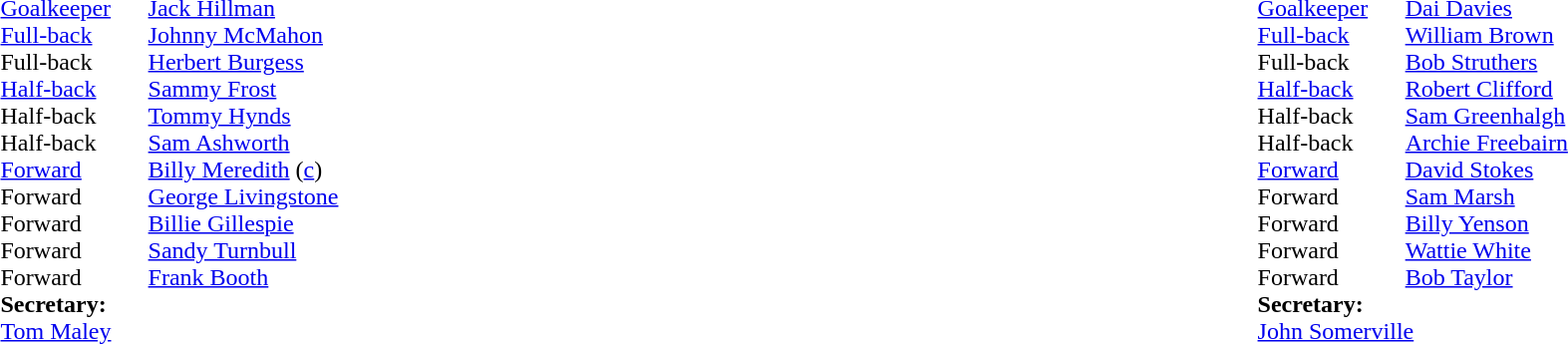<table width="100%">
<tr>
<td valign="top" width="50%"><br><table style="font-size: 100%" cellspacing="0" cellpadding="0">
<tr>
<td colspan="4"></td>
</tr>
<tr>
<th width="25"></th>
<th width="25"></th>
</tr>
<tr>
<td><a href='#'>Goalkeeper</a></td>
<td><strong> </strong></td>
<td><a href='#'>Jack Hillman</a></td>
</tr>
<tr>
<td><a href='#'>Full-back</a></td>
<td><strong> </strong></td>
<td><a href='#'>Johnny McMahon</a></td>
</tr>
<tr>
<td>Full-back</td>
<td><strong> </strong></td>
<td><a href='#'>Herbert Burgess</a></td>
</tr>
<tr>
<td><a href='#'>Half-back</a></td>
<td><strong> </strong></td>
<td><a href='#'>Sammy Frost</a></td>
</tr>
<tr>
<td>Half-back</td>
<td><strong> </strong></td>
<td><a href='#'>Tommy Hynds</a></td>
</tr>
<tr>
<td>Half-back</td>
<td><strong> </strong></td>
<td><a href='#'>Sam Ashworth</a></td>
</tr>
<tr>
<td><a href='#'>Forward</a></td>
<td><strong> </strong></td>
<td><a href='#'>Billy Meredith</a> (<a href='#'>c</a>)</td>
</tr>
<tr>
<td>Forward</td>
<td><strong> </strong></td>
<td><a href='#'>George Livingstone</a></td>
</tr>
<tr>
<td>Forward</td>
<td><strong> </strong></td>
<td><a href='#'>Billie Gillespie</a></td>
</tr>
<tr>
<td>Forward</td>
<td><strong> </strong></td>
<td><a href='#'>Sandy Turnbull</a></td>
</tr>
<tr>
<td>Forward</td>
<td><strong> </strong></td>
<td><a href='#'>Frank Booth</a></td>
</tr>
<tr>
<td colspan=4><strong>Secretary:</strong></td>
</tr>
<tr>
<td colspan="4"><a href='#'>Tom Maley</a></td>
</tr>
</table>
</td>
<td valign="top" width="50%"><br><table style="font-size: 100%" cellspacing="0" cellpadding="0" align=center>
<tr>
<td colspan="4"></td>
</tr>
<tr>
<th width="25"></th>
<th width="25"></th>
</tr>
<tr>
<td><a href='#'>Goalkeeper</a></td>
<td><strong> </strong></td>
<td><a href='#'>Dai Davies</a></td>
</tr>
<tr>
<td><a href='#'>Full-back</a></td>
<td><strong> </strong></td>
<td><a href='#'>William Brown</a></td>
</tr>
<tr>
<td>Full-back</td>
<td><strong> </strong></td>
<td><a href='#'>Bob Struthers</a></td>
</tr>
<tr>
<td><a href='#'>Half-back</a></td>
<td><strong> </strong></td>
<td><a href='#'>Robert Clifford</a></td>
</tr>
<tr>
<td>Half-back</td>
<td><strong> </strong></td>
<td><a href='#'>Sam Greenhalgh</a></td>
</tr>
<tr>
<td>Half-back</td>
<td><strong> </strong></td>
<td><a href='#'>Archie Freebairn</a></td>
</tr>
<tr>
<td><a href='#'>Forward</a></td>
<td><strong> </strong></td>
<td><a href='#'>David Stokes</a></td>
</tr>
<tr>
<td>Forward</td>
<td><strong> </strong></td>
<td><a href='#'>Sam Marsh</a></td>
</tr>
<tr>
<td>Forward</td>
<td><strong> </strong></td>
<td><a href='#'>Billy Yenson</a></td>
</tr>
<tr>
<td>Forward</td>
<td><strong> </strong></td>
<td><a href='#'>Wattie White</a></td>
</tr>
<tr>
<td>Forward</td>
<td><strong> </strong></td>
<td><a href='#'>Bob Taylor</a></td>
</tr>
<tr>
<td colspan=4><strong>Secretary:</strong></td>
</tr>
<tr>
<td colspan="4"><a href='#'>John Somerville</a></td>
</tr>
</table>
</td>
</tr>
</table>
